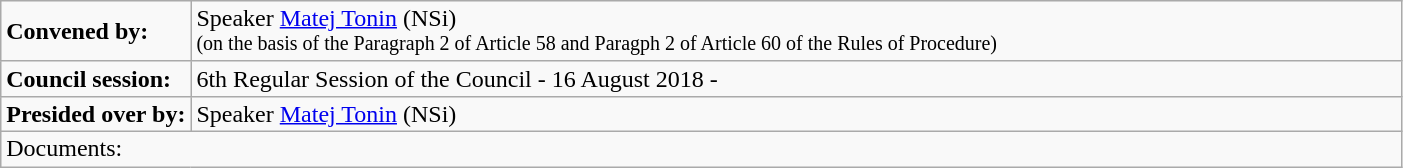<table class="wikitable" style="line-height:16px;">
<tr>
<td><strong>Convened by:</strong></td>
<td style="width:800px;">Speaker <a href='#'>Matej Tonin</a> (NSi)<br><small>(on the basis of the Paragraph 2 of Article 58 and Paragph 2 of Article 60 of the Rules of Procedure)</small></td>
</tr>
<tr>
<td><strong>Council session:</strong></td>
<td>6th Regular Session of the Council - 16 August 2018 -</td>
</tr>
<tr>
<td><strong>Presided over by:</strong></td>
<td>Speaker <a href='#'>Matej Tonin</a> (NSi)</td>
</tr>
<tr>
<td colspan="2">Documents:</td>
</tr>
</table>
